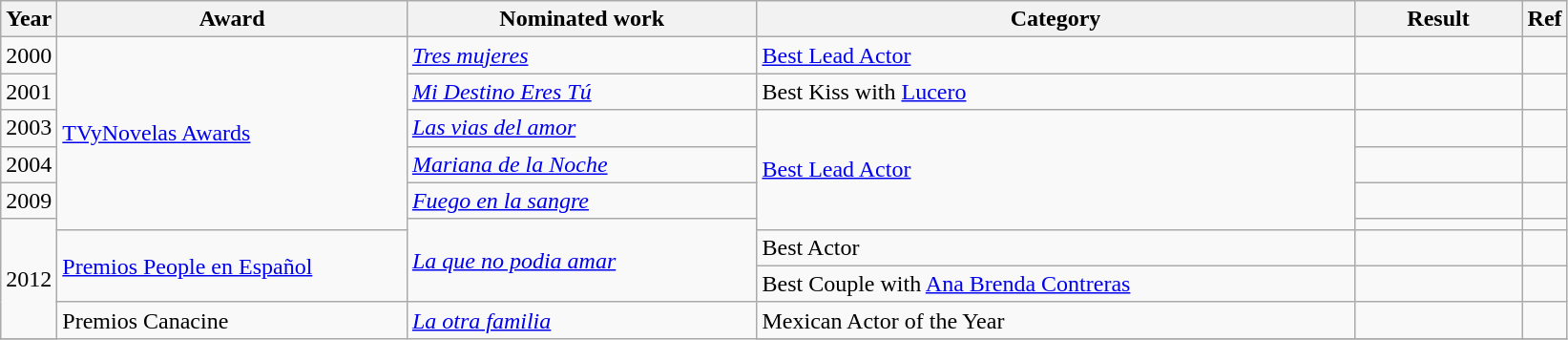<table class="wikitable">
<tr>
<th style="width:10px;">Year</th>
<th style="width:237px;">Award</th>
<th style="width:237px;">Nominated work</th>
<th style="width:410px;">Category</th>
<th style="width:110px;">Result</th>
<th>Ref</th>
</tr>
<tr>
<td>2000</td>
<td rowspan=6><a href='#'>TVyNovelas Awards</a></td>
<td rowspan=1><em><a href='#'>Tres mujeres</a></em></td>
<td><a href='#'>Best Lead Actor</a></td>
<td></td>
<td align=center></td>
</tr>
<tr>
<td>2001</td>
<td rowspan=1><em><a href='#'>Mi Destino Eres Tú</a></em></td>
<td>Best Kiss with <a href='#'>Lucero</a></td>
<td></td>
<td align=center></td>
</tr>
<tr>
<td>2003</td>
<td rowspan=1><em><a href='#'>Las vias del amor</a></em></td>
<td rowspan=4><a href='#'>Best Lead Actor</a></td>
<td></td>
<td align=center></td>
</tr>
<tr>
<td>2004</td>
<td rowspan=1><em><a href='#'>Mariana de la Noche</a></em></td>
<td></td>
<td align=center></td>
</tr>
<tr>
<td>2009</td>
<td rowspan=1><em><a href='#'>Fuego en la sangre</a></em></td>
<td></td>
<td align=center></td>
</tr>
<tr>
<td rowspan=4>2012</td>
<td rowspan=3><em><a href='#'>La que no podia amar</a></em></td>
<td></td>
<td align=center></td>
</tr>
<tr>
<td rowspan=2><a href='#'>Premios People en Español</a></td>
<td>Best Actor</td>
<td></td>
<td align=center></td>
</tr>
<tr>
<td>Best Couple with <a href='#'>Ana Brenda Contreras</a></td>
<td></td>
<td align=center></td>
</tr>
<tr>
<td rowspan=2>Premios Canacine</td>
<td rowspan=3><em><a href='#'>La otra familia</a></em></td>
<td>Mexican Actor of the Year</td>
<td></td>
<td align=center></td>
</tr>
<tr>
</tr>
</table>
